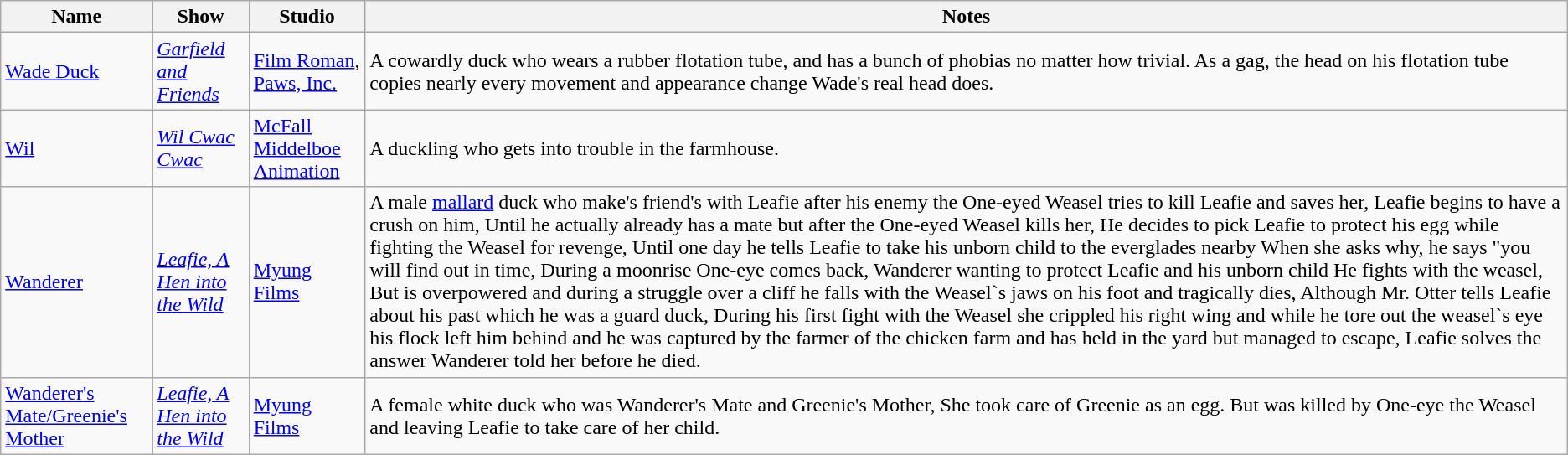<table class="wikitable sortable">
<tr>
<th>Name</th>
<th>Show</th>
<th>Studio</th>
<th>Notes</th>
</tr>
<tr>
<td><a href='#'>Wade Duck</a></td>
<td><em><a href='#'>Garfield and Friends</a></em></td>
<td><a href='#'>Film Roman</a>, <a href='#'>Paws, Inc.</a></td>
<td>A cowardly duck who wears a rubber flotation tube, and has a bunch of phobias no matter how trivial. As a gag, the head on his flotation tube copies nearly every movement and appearance change Wade's real head does.</td>
</tr>
<tr>
<td><a href='#'>Wil</a></td>
<td><em><a href='#'>Wil Cwac Cwac</a></em></td>
<td><a href='#'>McFall Middelboe Animation</a></td>
<td>A duckling who gets into trouble in the farmhouse.</td>
</tr>
<tr>
<td><a href='#'>Wanderer</a></td>
<td><em><a href='#'>Leafie, A Hen into the Wild</a></em></td>
<td><a href='#'>Myung Films</a></td>
<td>A male <a href='#'>mallard</a> duck who make's friend's with Leafie after his enemy the One-eyed Weasel tries to kill Leafie and saves her, Leafie begins to have a crush on him, Until he actually already has a mate but after the One-eyed Weasel kills her, He decides to pick Leafie to protect his egg while fighting the Weasel for revenge, Until one day he tells Leafie to take his unborn child to the everglades nearby When she asks why, he says "you will find out in time, During a moonrise One-eye comes back, Wanderer wanting to protect Leafie and his unborn child He fights with the weasel, But is overpowered and during a struggle over a cliff he falls with the Weasel`s jaws on his foot and tragically dies, Although Mr. Otter tells Leafie about his past which he was a guard duck, During his first fight with the Weasel she crippled his right wing and while he tore out the weasel`s eye his flock left him behind and he was captured by the farmer of the chicken farm and has held in the yard but managed to escape, Leafie solves the answer Wanderer told her before he died.</td>
</tr>
<tr>
<td><a href='#'>Wanderer's Mate/Greenie's Mother</a></td>
<td><em><a href='#'>Leafie, A Hen into the Wild</a></em></td>
<td><a href='#'>Myung Films</a></td>
<td>A female white duck who was Wanderer's Mate and Greenie's Mother, She took care of Greenie as an egg. But was killed by One-eye the Weasel and leaving Leafie to take care of her child.</td>
</tr>
</table>
